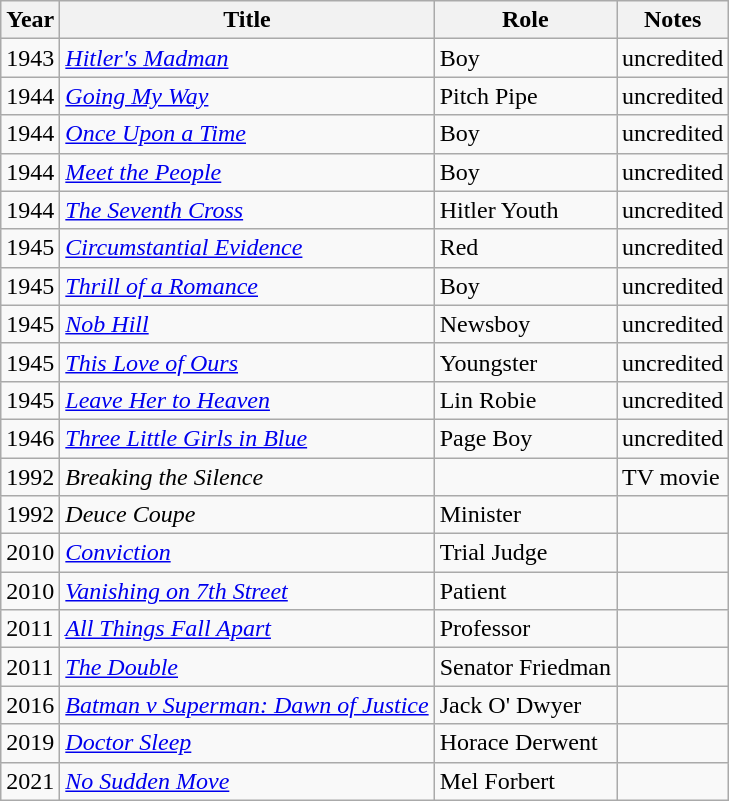<table class="wikitable">
<tr>
<th>Year</th>
<th>Title</th>
<th>Role</th>
<th>Notes</th>
</tr>
<tr>
<td>1943</td>
<td><em><a href='#'>Hitler's Madman</a></em></td>
<td>Boy</td>
<td>uncredited</td>
</tr>
<tr>
<td>1944</td>
<td><em><a href='#'>Going My Way</a></em></td>
<td>Pitch Pipe</td>
<td>uncredited</td>
</tr>
<tr>
<td>1944</td>
<td><em><a href='#'>Once Upon a Time</a></em></td>
<td>Boy</td>
<td>uncredited</td>
</tr>
<tr>
<td>1944</td>
<td><em><a href='#'>Meet the People</a></em></td>
<td>Boy</td>
<td>uncredited</td>
</tr>
<tr>
<td>1944</td>
<td><em><a href='#'>The Seventh Cross</a></em></td>
<td>Hitler Youth</td>
<td>uncredited</td>
</tr>
<tr>
<td>1945</td>
<td><em><a href='#'>Circumstantial Evidence</a></em></td>
<td>Red</td>
<td>uncredited</td>
</tr>
<tr>
<td>1945</td>
<td><em><a href='#'>Thrill of a Romance</a></em></td>
<td>Boy</td>
<td>uncredited</td>
</tr>
<tr>
<td>1945</td>
<td><em><a href='#'>Nob Hill</a></em></td>
<td>Newsboy</td>
<td>uncredited</td>
</tr>
<tr>
<td>1945</td>
<td><em><a href='#'>This Love of Ours</a></em></td>
<td>Youngster</td>
<td>uncredited</td>
</tr>
<tr>
<td>1945</td>
<td><em><a href='#'>Leave Her to Heaven</a></em></td>
<td>Lin Robie</td>
<td>uncredited</td>
</tr>
<tr>
<td>1946</td>
<td><em><a href='#'>Three Little Girls in Blue</a></em></td>
<td>Page Boy</td>
<td>uncredited</td>
</tr>
<tr>
<td>1992</td>
<td><em>Breaking the Silence</em></td>
<td></td>
<td>TV movie</td>
</tr>
<tr>
<td>1992</td>
<td><em>Deuce Coupe</em></td>
<td>Minister</td>
<td></td>
</tr>
<tr>
<td>2010</td>
<td><em><a href='#'>Conviction</a></em></td>
<td>Trial Judge</td>
<td></td>
</tr>
<tr>
<td>2010</td>
<td><em><a href='#'>Vanishing on 7th Street</a></em></td>
<td>Patient</td>
<td></td>
</tr>
<tr>
<td>2011</td>
<td><em><a href='#'>All Things Fall Apart</a></em></td>
<td>Professor</td>
<td></td>
</tr>
<tr>
<td>2011</td>
<td><em><a href='#'>The Double</a></em></td>
<td>Senator Friedman</td>
<td></td>
</tr>
<tr>
<td>2016</td>
<td><em><a href='#'>Batman v Superman: Dawn of Justice</a></em></td>
<td>Jack O' Dwyer</td>
<td></td>
</tr>
<tr>
<td>2019</td>
<td><em><a href='#'>Doctor Sleep</a></em></td>
<td>Horace Derwent</td>
<td></td>
</tr>
<tr>
<td>2021</td>
<td><em><a href='#'>No Sudden Move</a></em></td>
<td>Mel Forbert</td>
<td></td>
</tr>
</table>
